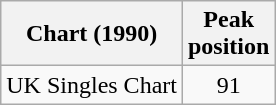<table class="wikitable sortable">
<tr>
<th>Chart (1990)</th>
<th>Peak<br>position</th>
</tr>
<tr>
<td align="left">UK Singles Chart</td>
<td style="text-align:center;">91</td>
</tr>
</table>
